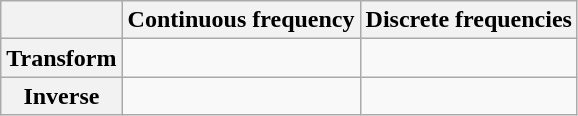<table class="wikitable" style="text-align:left">
<tr>
<th></th>
<th>Continuous frequency</th>
<th>Discrete frequencies</th>
</tr>
<tr>
<th>Transform</th>
<td></td>
<td></td>
</tr>
<tr>
<th>Inverse</th>
<td></td>
<td></td>
</tr>
</table>
